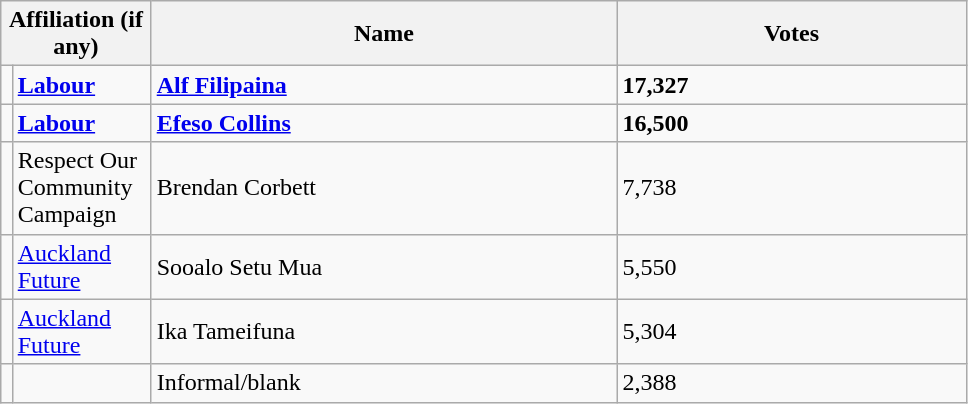<table class="wikitable" style="width:51%;">
<tr>
<th colspan="2" style="width:1%;">Affiliation (if any)</th>
<th style="width:20%;">Name</th>
<th style="width:15%;">Votes</th>
</tr>
<tr>
<td bgcolor=></td>
<td><strong><a href='#'>Labour</a></strong></td>
<td><strong><a href='#'>Alf Filipaina</a></strong></td>
<td><strong>17,327</strong></td>
</tr>
<tr>
<td bgcolor=></td>
<td><strong><a href='#'>Labour</a></strong></td>
<td><strong><a href='#'>Efeso Collins</a></strong></td>
<td><strong>16,500</strong></td>
</tr>
<tr>
<td></td>
<td>Respect Our Community Campaign</td>
<td>Brendan Corbett</td>
<td>7,738</td>
</tr>
<tr>
<td bgcolor=></td>
<td><a href='#'>Auckland Future</a></td>
<td>Sooalo Setu Mua</td>
<td>5,550</td>
</tr>
<tr>
<td bgcolor=></td>
<td><a href='#'>Auckland Future</a></td>
<td>Ika Tameifuna</td>
<td>5,304</td>
</tr>
<tr>
<td bgcolor=></td>
<td></td>
<td>Informal/blank</td>
<td>2,388</td>
</tr>
</table>
